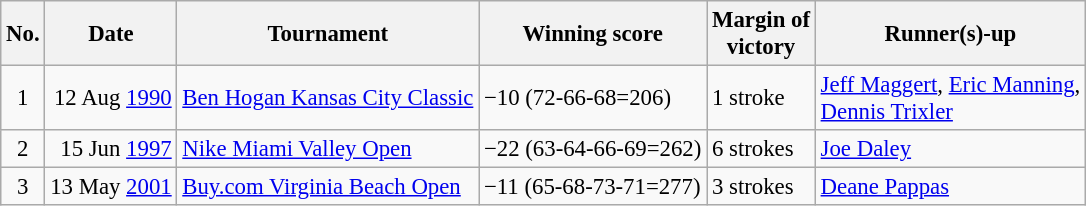<table class="wikitable" style="font-size:95%;">
<tr>
<th>No.</th>
<th>Date</th>
<th>Tournament</th>
<th>Winning score</th>
<th>Margin of<br>victory</th>
<th>Runner(s)-up</th>
</tr>
<tr>
<td align=center>1</td>
<td align=right>12 Aug <a href='#'>1990</a></td>
<td><a href='#'>Ben Hogan Kansas City Classic</a></td>
<td>−10 (72-66-68=206)</td>
<td>1 stroke</td>
<td> <a href='#'>Jeff Maggert</a>,  <a href='#'>Eric Manning</a>,<br> <a href='#'>Dennis Trixler</a></td>
</tr>
<tr>
<td align=center>2</td>
<td align=right>15 Jun <a href='#'>1997</a></td>
<td><a href='#'>Nike Miami Valley Open</a></td>
<td>−22 (63-64-66-69=262)</td>
<td>6 strokes</td>
<td> <a href='#'>Joe Daley</a></td>
</tr>
<tr>
<td align=center>3</td>
<td align=right>13 May <a href='#'>2001</a></td>
<td><a href='#'>Buy.com Virginia Beach Open</a></td>
<td>−11 (65-68-73-71=277)</td>
<td>3 strokes</td>
<td> <a href='#'>Deane Pappas</a></td>
</tr>
</table>
